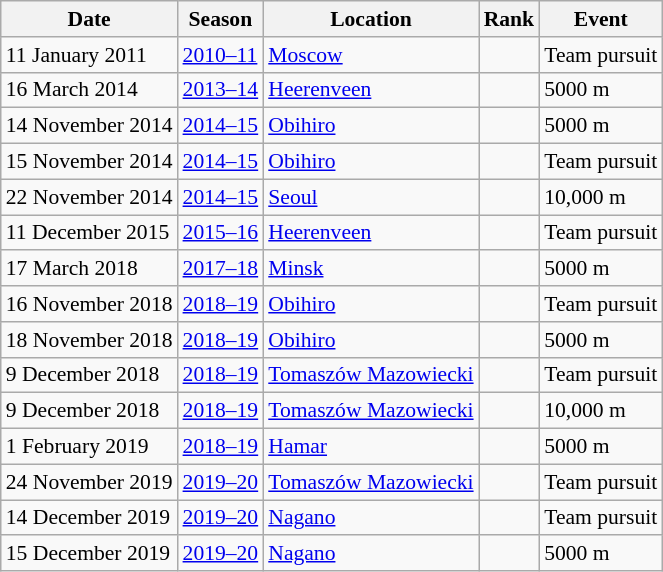<table class="wikitable sortable" style="font-size:90%" style="text-align:center">
<tr>
<th>Date</th>
<th>Season</th>
<th>Location</th>
<th>Rank</th>
<th>Event</th>
</tr>
<tr>
<td>11 January 2011</td>
<td><a href='#'>2010–11</a></td>
<td><a href='#'>Moscow</a></td>
<td></td>
<td>Team pursuit</td>
</tr>
<tr>
<td>16 March 2014</td>
<td><a href='#'>2013–14</a></td>
<td><a href='#'>Heerenveen</a></td>
<td></td>
<td>5000 m</td>
</tr>
<tr>
<td>14 November 2014</td>
<td><a href='#'>2014–15</a></td>
<td><a href='#'>Obihiro</a></td>
<td></td>
<td>5000 m</td>
</tr>
<tr>
<td>15 November 2014</td>
<td><a href='#'>2014–15</a></td>
<td><a href='#'>Obihiro</a></td>
<td></td>
<td>Team pursuit</td>
</tr>
<tr>
<td>22 November 2014</td>
<td><a href='#'>2014–15</a></td>
<td><a href='#'>Seoul</a></td>
<td></td>
<td>10,000 m</td>
</tr>
<tr>
<td>11 December 2015</td>
<td><a href='#'>2015–16</a></td>
<td><a href='#'>Heerenveen</a></td>
<td></td>
<td>Team pursuit</td>
</tr>
<tr>
<td>17 March 2018</td>
<td><a href='#'>2017–18</a></td>
<td><a href='#'>Minsk</a></td>
<td></td>
<td>5000 m</td>
</tr>
<tr>
<td>16 November 2018</td>
<td><a href='#'>2018–19</a></td>
<td><a href='#'>Obihiro</a></td>
<td></td>
<td>Team pursuit</td>
</tr>
<tr>
<td>18 November 2018</td>
<td><a href='#'>2018–19</a></td>
<td><a href='#'>Obihiro</a></td>
<td></td>
<td>5000 m</td>
</tr>
<tr>
<td>9 December 2018</td>
<td><a href='#'>2018–19</a></td>
<td><a href='#'>Tomaszów Mazowiecki</a></td>
<td></td>
<td>Team pursuit</td>
</tr>
<tr>
<td>9 December 2018</td>
<td><a href='#'>2018–19</a></td>
<td><a href='#'>Tomaszów Mazowiecki</a></td>
<td></td>
<td>10,000 m</td>
</tr>
<tr>
<td>1 February 2019</td>
<td><a href='#'>2018–19</a></td>
<td><a href='#'>Hamar</a></td>
<td></td>
<td>5000 m</td>
</tr>
<tr>
<td>24 November 2019</td>
<td><a href='#'>2019–20</a></td>
<td><a href='#'>Tomaszów Mazowiecki</a></td>
<td></td>
<td>Team pursuit</td>
</tr>
<tr>
<td>14 December 2019</td>
<td><a href='#'>2019–20</a></td>
<td><a href='#'>Nagano</a></td>
<td></td>
<td>Team pursuit</td>
</tr>
<tr>
<td>15 December 2019</td>
<td><a href='#'>2019–20</a></td>
<td><a href='#'>Nagano</a></td>
<td></td>
<td>5000 m</td>
</tr>
</table>
